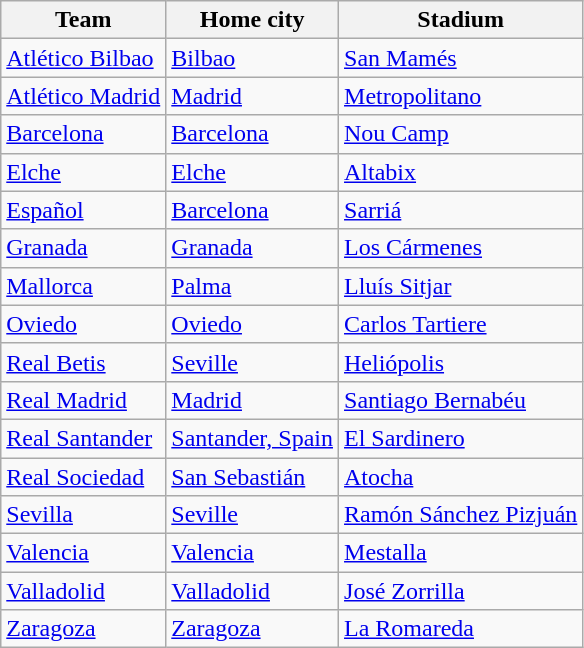<table class="wikitable sortable" style="text-align: left;">
<tr>
<th>Team</th>
<th>Home city</th>
<th>Stadium</th>
</tr>
<tr>
<td><a href='#'>Atlético Bilbao</a></td>
<td><a href='#'>Bilbao</a></td>
<td><a href='#'>San Mamés</a></td>
</tr>
<tr>
<td><a href='#'>Atlético Madrid</a></td>
<td><a href='#'>Madrid</a></td>
<td><a href='#'>Metropolitano</a></td>
</tr>
<tr>
<td><a href='#'>Barcelona</a></td>
<td><a href='#'>Barcelona</a></td>
<td><a href='#'>Nou Camp</a></td>
</tr>
<tr>
<td><a href='#'>Elche</a></td>
<td><a href='#'>Elche</a></td>
<td><a href='#'>Altabix</a></td>
</tr>
<tr>
<td><a href='#'>Español</a></td>
<td><a href='#'>Barcelona</a></td>
<td><a href='#'>Sarriá</a></td>
</tr>
<tr>
<td><a href='#'>Granada</a></td>
<td><a href='#'>Granada</a></td>
<td><a href='#'>Los Cármenes</a></td>
</tr>
<tr>
<td><a href='#'>Mallorca</a></td>
<td><a href='#'>Palma</a></td>
<td><a href='#'>Lluís Sitjar</a></td>
</tr>
<tr>
<td><a href='#'>Oviedo</a></td>
<td><a href='#'>Oviedo</a></td>
<td><a href='#'>Carlos Tartiere</a></td>
</tr>
<tr>
<td><a href='#'>Real Betis</a></td>
<td><a href='#'>Seville</a></td>
<td><a href='#'>Heliópolis</a></td>
</tr>
<tr>
<td><a href='#'>Real Madrid</a></td>
<td><a href='#'>Madrid</a></td>
<td><a href='#'>Santiago Bernabéu</a></td>
</tr>
<tr>
<td><a href='#'>Real Santander</a></td>
<td><a href='#'>Santander, Spain</a></td>
<td><a href='#'>El Sardinero</a></td>
</tr>
<tr>
<td><a href='#'>Real Sociedad</a></td>
<td><a href='#'>San Sebastián</a></td>
<td><a href='#'>Atocha</a></td>
</tr>
<tr>
<td><a href='#'>Sevilla</a></td>
<td><a href='#'>Seville</a></td>
<td><a href='#'>Ramón Sánchez Pizjuán</a></td>
</tr>
<tr>
<td><a href='#'>Valencia</a></td>
<td><a href='#'>Valencia</a></td>
<td><a href='#'>Mestalla</a></td>
</tr>
<tr>
<td><a href='#'>Valladolid</a></td>
<td><a href='#'>Valladolid</a></td>
<td><a href='#'>José Zorrilla</a></td>
</tr>
<tr>
<td><a href='#'>Zaragoza</a></td>
<td><a href='#'>Zaragoza</a></td>
<td><a href='#'>La Romareda</a></td>
</tr>
</table>
